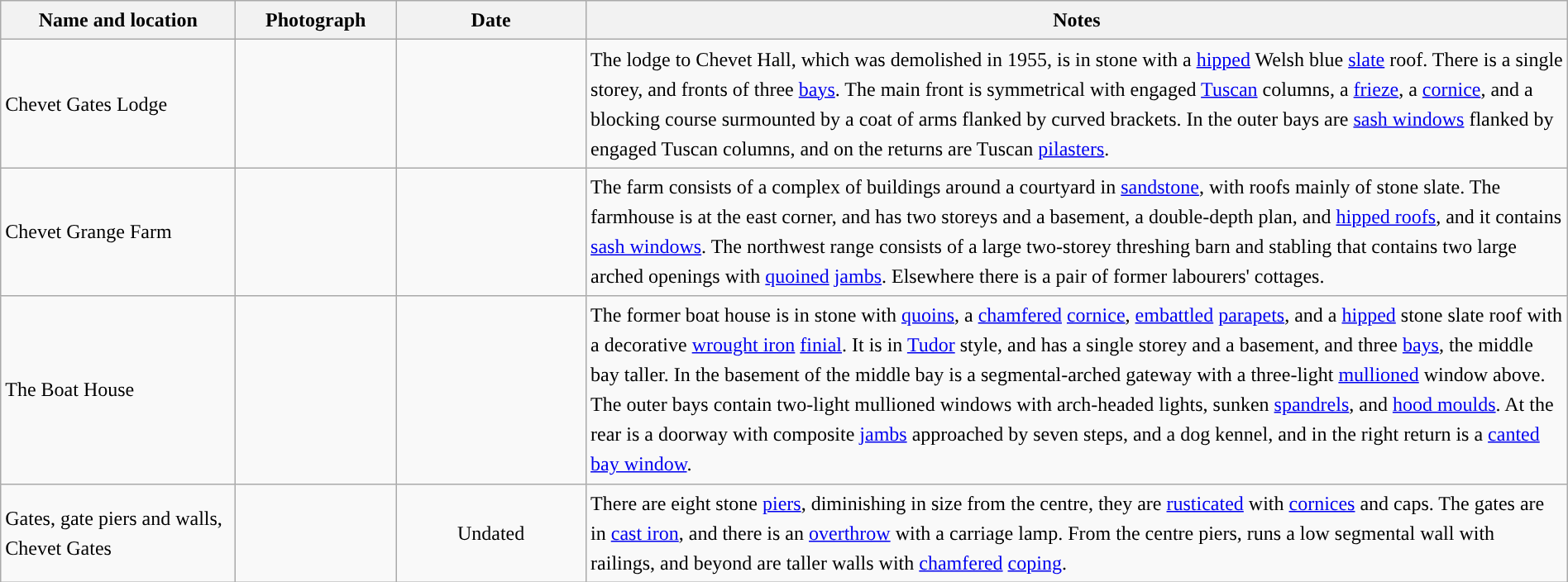<table class="wikitable sortable plainrowheaders" style="width:100%;border:0px;text-align:left;line-height:150%;">
<tr>
<th scope="col"  style="width:150px">Name and location</th>
<th scope="col"  style="width:100px" class="unsortable">Photograph</th>
<th scope="col"  style="width:120px">Date</th>
<th scope="col"  style="width:650px" class="unsortable">Notes</th>
</tr>
<tr>
<td>Chevet Gates Lodge<br><small></small></td>
<td></td>
<td align="center"></td>
<td>The lodge to Chevet Hall, which was demolished in 1955, is in stone with a <a href='#'>hipped</a> Welsh blue <a href='#'>slate</a> roof.  There is a single storey, and fronts of three <a href='#'>bays</a>.  The main front is symmetrical with engaged <a href='#'>Tuscan</a> columns, a <a href='#'>frieze</a>, a <a href='#'>cornice</a>, and a blocking course surmounted by a coat of arms flanked by curved brackets.  In the outer bays are <a href='#'>sash windows</a> flanked by engaged Tuscan columns, and on the returns are Tuscan <a href='#'>pilasters</a>.</td>
</tr>
<tr>
<td>Chevet Grange Farm<br><small></small></td>
<td></td>
<td align="center"></td>
<td>The farm consists of a complex of buildings around a courtyard in <a href='#'>sandstone</a>, with roofs mainly of stone slate.  The farmhouse is at the east corner, and has two storeys and a basement, a double-depth plan, and <a href='#'>hipped roofs</a>, and it contains <a href='#'>sash windows</a>.  The northwest range consists of a large two-storey threshing barn and stabling that contains two large arched openings with <a href='#'>quoined</a> <a href='#'>jambs</a>.  Elsewhere there is a pair of former labourers' cottages.</td>
</tr>
<tr>
<td>The Boat House<br><small></small></td>
<td></td>
<td align="center"></td>
<td>The former boat house is in stone with <a href='#'>quoins</a>, a <a href='#'>chamfered</a> <a href='#'>cornice</a>, <a href='#'>embattled</a> <a href='#'>parapets</a>, and a <a href='#'>hipped</a> stone slate roof with a decorative <a href='#'>wrought iron</a> <a href='#'>finial</a>.  It is in <a href='#'>Tudor</a> style, and has a single storey and a basement, and three <a href='#'>bays</a>, the middle bay taller.  In the basement of the middle bay is a segmental-arched gateway with a three-light <a href='#'>mullioned</a> window above.  The outer bays contain two-light mullioned windows with arch-headed lights, sunken <a href='#'>spandrels</a>, and <a href='#'>hood moulds</a>.  At the rear is a doorway with composite <a href='#'>jambs</a> approached by seven steps, and a dog kennel, and in the right return is a <a href='#'>canted</a> <a href='#'>bay window</a>.</td>
</tr>
<tr>
<td>Gates, gate piers and walls,<br>Chevet Gates<br><small></small></td>
<td></td>
<td align="center">Undated</td>
<td>There are eight stone <a href='#'>piers</a>, diminishing in size from the centre, they are <a href='#'>rusticated</a> with <a href='#'>cornices</a> and caps.  The gates are in <a href='#'>cast iron</a>, and there is an <a href='#'>overthrow</a> with a carriage lamp.  From the centre piers, runs a low segmental wall with railings, and beyond are taller walls with <a href='#'>chamfered</a> <a href='#'>coping</a>.</td>
</tr>
<tr>
</tr>
</table>
